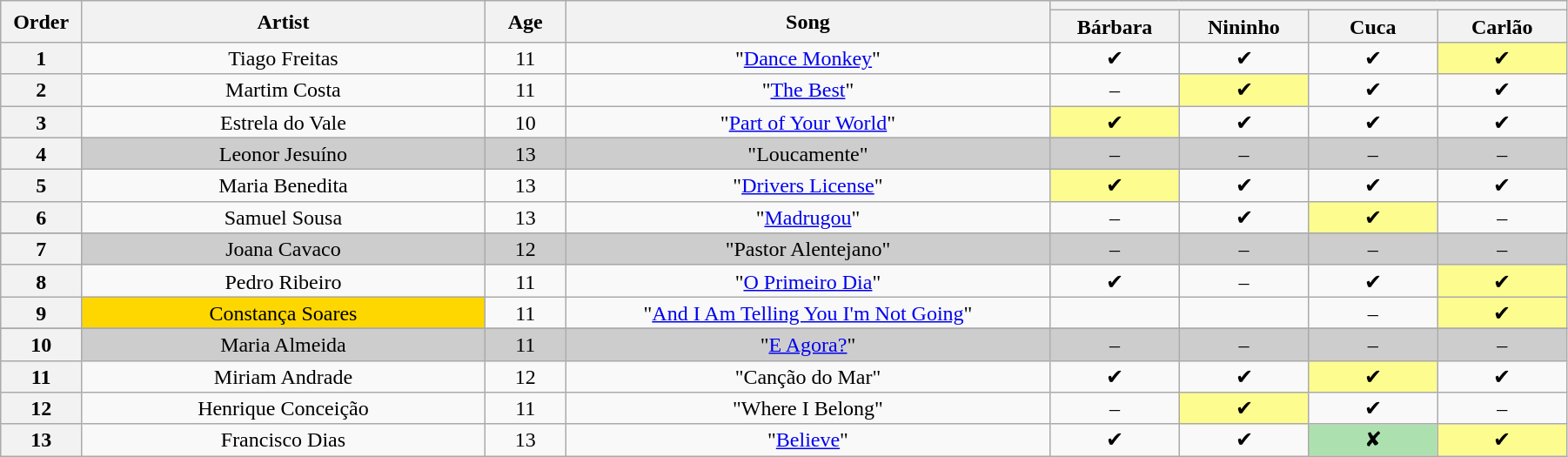<table class="wikitable" style="text-align:center; line-height:17px; width:95%">
<tr>
<th rowspan="2" width="05%">Order</th>
<th rowspan="2" width="25%">Artist</th>
<th rowspan="2" width="05%">Age</th>
<th rowspan="2" width="30%">Song</th>
<th colspan="4"></th>
</tr>
<tr>
<th width="08%">Bárbara</th>
<th width="08%">Nininho</th>
<th width="08%">Cuca</th>
<th width="08%">Carlão</th>
</tr>
<tr>
<th>1</th>
<td>Tiago Freitas</td>
<td>11</td>
<td>"<a href='#'>Dance Monkey</a>"</td>
<td>✔</td>
<td>✔</td>
<td>✔</td>
<td style="background:#fdfc8f">✔</td>
</tr>
<tr>
<th>2</th>
<td>Martim Costa</td>
<td>11</td>
<td>"<a href='#'>The Best</a>"</td>
<td>–</td>
<td style="background:#fdfc8f">✔</td>
<td>✔</td>
<td>✔</td>
</tr>
<tr>
<th>3</th>
<td>Estrela do Vale</td>
<td>10</td>
<td>"<a href='#'>Part of Your World</a>"</td>
<td style="background:#fdfc8f">✔</td>
<td>✔</td>
<td>✔</td>
<td>✔</td>
</tr>
<tr style="background:#cdcdcd">
<th>4</th>
<td>Leonor Jesuíno</td>
<td>13</td>
<td>"Loucamente"</td>
<td>–</td>
<td>–</td>
<td>–</td>
<td>–</td>
</tr>
<tr>
<th>5</th>
<td>Maria Benedita</td>
<td>13</td>
<td>"<a href='#'>Drivers License</a>"</td>
<td style="background:#fdfc8f">✔</td>
<td>✔</td>
<td>✔</td>
<td>✔</td>
</tr>
<tr>
<th>6</th>
<td>Samuel Sousa</td>
<td>13</td>
<td>"<a href='#'>Madrugou</a>"</td>
<td>–</td>
<td>✔</td>
<td style="background:#fdfc8f">✔</td>
<td>–</td>
</tr>
<tr>
</tr>
<tr style="background:#cdcdcd">
<th>7</th>
<td>Joana Cavaco</td>
<td>12</td>
<td>"Pastor Alentejano"</td>
<td>–</td>
<td>–</td>
<td>–</td>
<td>–</td>
</tr>
<tr>
<th>8</th>
<td>Pedro Ribeiro</td>
<td>11</td>
<td>"<a href='#'>O Primeiro Dia</a>"</td>
<td>✔</td>
<td>–</td>
<td>✔</td>
<td style="background:#fdfc8f">✔</td>
</tr>
<tr>
<th>9</th>
<td style="background: gold">Constança Soares</td>
<td>11</td>
<td>"<a href='#'>And I Am Telling You I'm Not Going</a>"</td>
<td></td>
<td></td>
<td>–</td>
<td style="background:#fdfc8f">✔</td>
</tr>
<tr>
</tr>
<tr style="background:#cdcdcd">
<th>10</th>
<td>Maria Almeida</td>
<td>11</td>
<td>"<a href='#'>E Agora?</a>"</td>
<td>–</td>
<td>–</td>
<td>–</td>
<td>–</td>
</tr>
<tr>
<th>11</th>
<td>Miriam Andrade</td>
<td>12</td>
<td>"Canção do Mar"</td>
<td>✔</td>
<td>✔</td>
<td style="background:#fdfc8f">✔</td>
<td>✔</td>
</tr>
<tr>
<th>12</th>
<td>Henrique Conceição</td>
<td>11</td>
<td>"Where I Belong"</td>
<td>–</td>
<td style="background:#fdfc8f">✔</td>
<td>✔</td>
<td>–</td>
</tr>
<tr>
<th>13</th>
<td>Francisco Dias</td>
<td>13</td>
<td>"<a href='#'>Believe</a>"</td>
<td>✔</td>
<td>✔</td>
<td style="background:#ace1af">✘</td>
<td style="background:#fdfc8f">✔</td>
</tr>
</table>
